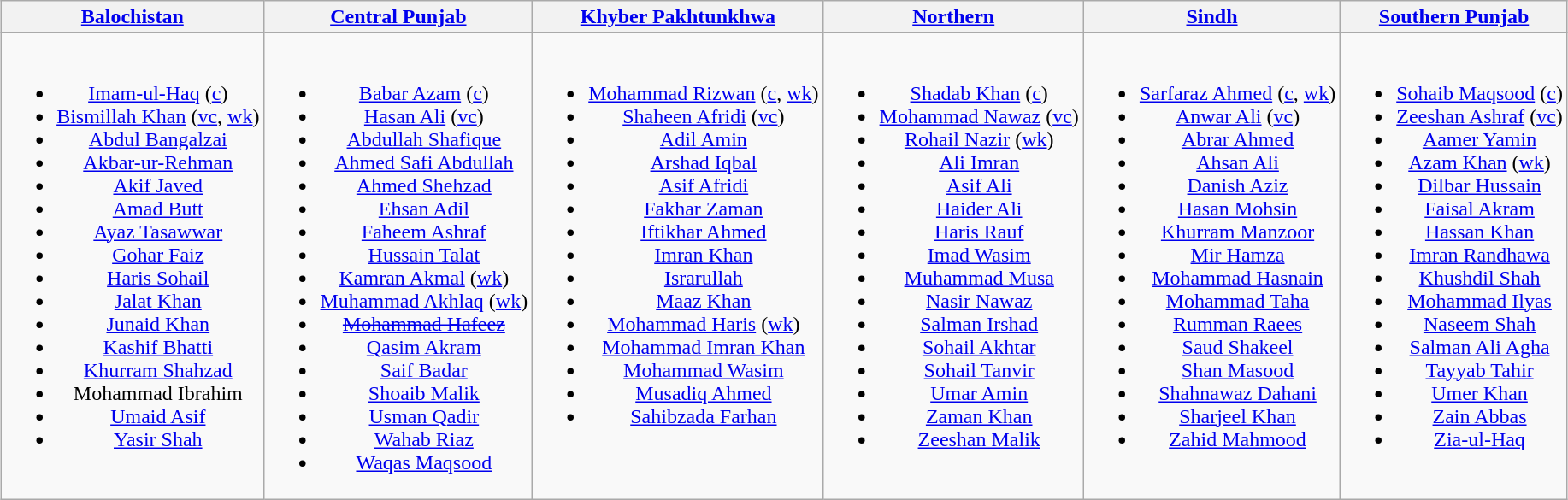<table class="wikitable" style="text-align:center; margin:auto">
<tr>
<th><a href='#'>Balochistan</a></th>
<th><a href='#'>Central Punjab</a></th>
<th><a href='#'>Khyber Pakhtunkhwa</a></th>
<th><a href='#'>Northern</a></th>
<th><a href='#'>Sindh</a></th>
<th><a href='#'>Southern Punjab</a></th>
</tr>
<tr style="vertical-align:top">
<td><br><ul><li><a href='#'>Imam-ul-Haq</a> (<a href='#'>c</a>)</li><li><a href='#'>Bismillah Khan</a> (<a href='#'>vc</a>, <a href='#'>wk</a>)</li><li><a href='#'>Abdul Bangalzai</a></li><li><a href='#'>Akbar-ur-Rehman</a></li><li><a href='#'>Akif Javed</a></li><li><a href='#'>Amad Butt</a></li><li><a href='#'>Ayaz Tasawwar</a></li><li><a href='#'>Gohar Faiz</a></li><li><a href='#'>Haris Sohail</a></li><li><a href='#'>Jalat Khan</a></li><li><a href='#'>Junaid Khan</a></li><li><a href='#'>Kashif Bhatti</a></li><li><a href='#'>Khurram Shahzad</a></li><li>Mohammad Ibrahim</li><li><a href='#'>Umaid Asif</a></li><li><a href='#'>Yasir Shah</a></li></ul></td>
<td><br><ul><li><a href='#'>Babar Azam</a> (<a href='#'>c</a>)</li><li><a href='#'>Hasan Ali</a> (<a href='#'>vc</a>)</li><li><a href='#'>Abdullah Shafique</a></li><li><a href='#'>Ahmed Safi Abdullah</a></li><li><a href='#'>Ahmed Shehzad</a></li><li><a href='#'>Ehsan Adil</a></li><li><a href='#'>Faheem Ashraf</a></li><li><a href='#'>Hussain Talat</a></li><li><a href='#'>Kamran Akmal</a> (<a href='#'>wk</a>)</li><li><a href='#'>Muhammad Akhlaq</a> (<a href='#'>wk</a>)</li><li><a href='#'><s>Mohammad Hafeez</s></a></li><li><a href='#'>Qasim Akram</a></li><li><a href='#'>Saif Badar</a></li><li><a href='#'>Shoaib Malik</a></li><li><a href='#'>Usman Qadir</a></li><li><a href='#'>Wahab Riaz</a></li><li><a href='#'>Waqas Maqsood</a></li></ul></td>
<td><br><ul><li><a href='#'>Mohammad Rizwan</a> (<a href='#'>c</a>, <a href='#'>wk</a>)</li><li><a href='#'>Shaheen Afridi</a> (<a href='#'>vc</a>)</li><li><a href='#'>Adil Amin</a></li><li><a href='#'>Arshad Iqbal</a></li><li><a href='#'>Asif Afridi</a></li><li><a href='#'>Fakhar Zaman</a></li><li><a href='#'>Iftikhar Ahmed</a></li><li><a href='#'>Imran Khan</a></li><li><a href='#'>Israrullah</a></li><li><a href='#'>Maaz Khan</a></li><li><a href='#'>Mohammad Haris</a> (<a href='#'>wk</a>)</li><li><a href='#'>Mohammad Imran Khan</a></li><li><a href='#'>Mohammad Wasim</a></li><li><a href='#'>Musadiq Ahmed</a></li><li><a href='#'>Sahibzada Farhan</a></li></ul></td>
<td><br><ul><li><a href='#'>Shadab Khan</a> (<a href='#'>c</a>)</li><li><a href='#'>Mohammad Nawaz</a> (<a href='#'>vc</a>)</li><li><a href='#'>Rohail Nazir</a> (<a href='#'>wk</a>)</li><li><a href='#'>Ali Imran</a></li><li><a href='#'>Asif Ali</a></li><li><a href='#'>Haider Ali</a></li><li><a href='#'>Haris Rauf</a></li><li><a href='#'>Imad Wasim</a></li><li><a href='#'>Muhammad Musa</a></li><li><a href='#'>Nasir Nawaz</a></li><li><a href='#'>Salman Irshad</a></li><li><a href='#'>Sohail Akhtar</a></li><li><a href='#'>Sohail Tanvir</a></li><li><a href='#'>Umar Amin</a></li><li><a href='#'>Zaman Khan</a></li><li><a href='#'>Zeeshan Malik</a></li></ul></td>
<td><br><ul><li><a href='#'>Sarfaraz Ahmed</a> (<a href='#'>c</a>, <a href='#'>wk</a>)</li><li><a href='#'>Anwar Ali</a> (<a href='#'>vc</a>)</li><li><a href='#'>Abrar Ahmed</a></li><li><a href='#'>Ahsan Ali</a></li><li><a href='#'>Danish Aziz</a></li><li><a href='#'>Hasan Mohsin</a></li><li><a href='#'>Khurram Manzoor</a></li><li><a href='#'>Mir Hamza</a></li><li><a href='#'>Mohammad Hasnain</a></li><li><a href='#'>Mohammad Taha</a></li><li><a href='#'>Rumman Raees</a></li><li><a href='#'>Saud Shakeel</a></li><li><a href='#'>Shan Masood</a></li><li><a href='#'>Shahnawaz Dahani</a></li><li><a href='#'>Sharjeel Khan</a></li><li><a href='#'>Zahid Mahmood</a></li></ul></td>
<td><br><ul><li><a href='#'>Sohaib Maqsood</a> (<a href='#'>c</a>)</li><li><a href='#'>Zeeshan Ashraf</a> (<a href='#'>vc</a>)</li><li><a href='#'>Aamer Yamin</a></li><li><a href='#'>Azam Khan</a> (<a href='#'>wk</a>)</li><li><a href='#'>Dilbar Hussain</a></li><li><a href='#'>Faisal Akram</a></li><li><a href='#'>Hassan Khan</a></li><li><a href='#'>Imran Randhawa</a></li><li><a href='#'>Khushdil Shah</a></li><li><a href='#'>Mohammad Ilyas</a></li><li><a href='#'>Naseem Shah</a></li><li><a href='#'>Salman Ali Agha</a></li><li><a href='#'>Tayyab Tahir</a></li><li><a href='#'>Umer Khan</a></li><li><a href='#'>Zain Abbas</a></li><li><a href='#'>Zia-ul-Haq</a></li></ul></td>
</tr>
</table>
